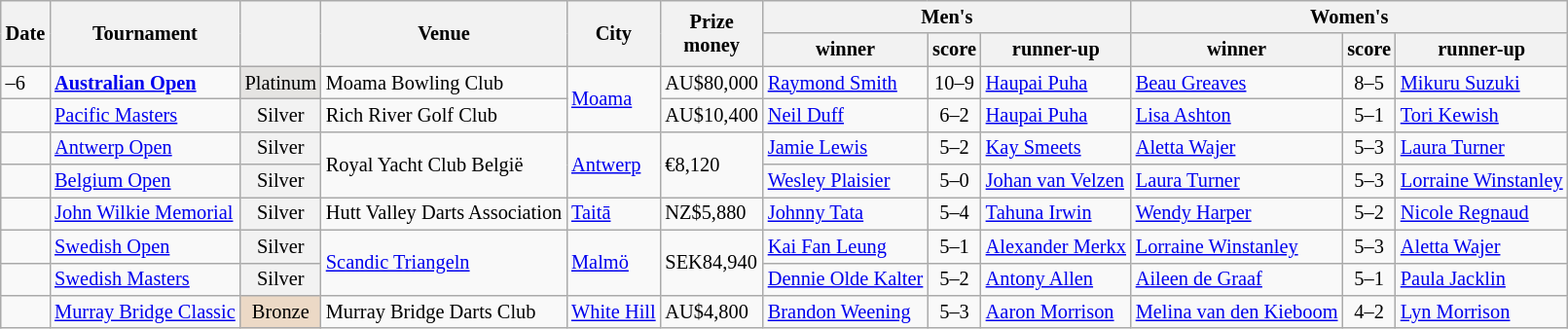<table class="wikitable sortable" style="font-size: 85%">
<tr>
<th rowspan="2">Date</th>
<th rowspan="2">Tournament</th>
<th rowspan="2"></th>
<th rowspan="2">Venue</th>
<th rowspan="2">City</th>
<th rowspan="2" class=unsortable>Prize<br>money</th>
<th colspan="3">Men's</th>
<th colspan="3">Women's</th>
</tr>
<tr>
<th>winner</th>
<th class=unsortable>score</th>
<th>runner-up</th>
<th>winner</th>
<th class=unsortable>score</th>
<th>runner-up</th>
</tr>
<tr>
<td>–6</td>
<td><strong><a href='#'>Australian Open</a></strong></td>
<td bgcolor="E5E4E2" align="center">Platinum</td>
<td>Moama Bowling Club</td>
<td rowspan=2> <a href='#'>Moama</a></td>
<td>AU$80,000</td>
<td> <a href='#'>Raymond Smith</a></td>
<td align="center">10–9</td>
<td> <a href='#'>Haupai Puha</a></td>
<td> <a href='#'>Beau Greaves</a></td>
<td align="center">8–5</td>
<td> <a href='#'>Mikuru Suzuki</a></td>
</tr>
<tr>
<td></td>
<td><a href='#'>Pacific Masters</a></td>
<td bgcolor="f2f2f2" align="center">Silver</td>
<td>Rich River Golf Club</td>
<td>AU$10,400</td>
<td> <a href='#'>Neil Duff</a></td>
<td align="center">6–2</td>
<td> <a href='#'>Haupai Puha</a></td>
<td> <a href='#'>Lisa Ashton</a></td>
<td align="center">5–1</td>
<td> <a href='#'>Tori Kewish</a></td>
</tr>
<tr>
<td></td>
<td><a href='#'>Antwerp Open</a></td>
<td bgcolor="f2f2f2" align="center">Silver</td>
<td rowspan=2>Royal Yacht Club België</td>
<td rowspan=2> <a href='#'>Antwerp</a></td>
<td rowspan=2>€8,120</td>
<td> <a href='#'>Jamie Lewis</a></td>
<td align="center">5–2</td>
<td> <a href='#'>Kay Smeets</a></td>
<td> <a href='#'>Aletta Wajer</a></td>
<td align="center">5–3</td>
<td> <a href='#'>Laura Turner</a></td>
</tr>
<tr>
<td></td>
<td><a href='#'>Belgium Open</a></td>
<td bgcolor="f2f2f2" align="center">Silver</td>
<td> <a href='#'>Wesley Plaisier</a></td>
<td align="center">5–0</td>
<td> <a href='#'>Johan van Velzen</a></td>
<td> <a href='#'>Laura Turner</a></td>
<td align="center">5–3</td>
<td> <a href='#'>Lorraine Winstanley</a></td>
</tr>
<tr>
<td></td>
<td><a href='#'>John Wilkie Memorial</a></td>
<td bgcolor="f2f2f2" align="center">Silver</td>
<td>Hutt Valley Darts Association</td>
<td> <a href='#'>Taitā</a></td>
<td>NZ$5,880</td>
<td> <a href='#'>Johnny Tata</a></td>
<td align="center">5–4</td>
<td> <a href='#'>Tahuna Irwin</a></td>
<td> <a href='#'>Wendy Harper</a></td>
<td align="center">5–2</td>
<td> <a href='#'>Nicole Regnaud</a></td>
</tr>
<tr>
<td></td>
<td><a href='#'>Swedish Open</a></td>
<td bgcolor="f2f2f2" align="center">Silver</td>
<td rowspan=2><a href='#'>Scandic Triangeln</a></td>
<td rowspan=2> <a href='#'>Malmö</a></td>
<td rowspan=2>SEK84,940</td>
<td> <a href='#'>Kai Fan Leung</a></td>
<td align="center">5–1</td>
<td> <a href='#'>Alexander Merkx</a></td>
<td> <a href='#'>Lorraine Winstanley</a></td>
<td align="center">5–3</td>
<td> <a href='#'>Aletta Wajer</a></td>
</tr>
<tr>
<td></td>
<td><a href='#'>Swedish Masters</a></td>
<td bgcolor="f2f2f2" align="center">Silver</td>
<td> <a href='#'>Dennie Olde Kalter</a></td>
<td align="center">5–2</td>
<td> <a href='#'>Antony Allen</a></td>
<td> <a href='#'>Aileen de Graaf</a></td>
<td align="center">5–1</td>
<td> <a href='#'>Paula Jacklin</a></td>
</tr>
<tr>
<td></td>
<td><a href='#'>Murray Bridge Classic</a></td>
<td bgcolor="ecd9c6" align="center">Bronze</td>
<td>Murray Bridge Darts Club</td>
<td> <a href='#'>White Hill</a></td>
<td>AU$4,800</td>
<td> <a href='#'>Brandon Weening</a></td>
<td align="center">5–3</td>
<td> <a href='#'>Aaron Morrison</a></td>
<td> <a href='#'>Melina van den Kieboom</a></td>
<td align="center">4–2</td>
<td> <a href='#'>Lyn Morrison</a></td>
</tr>
</table>
